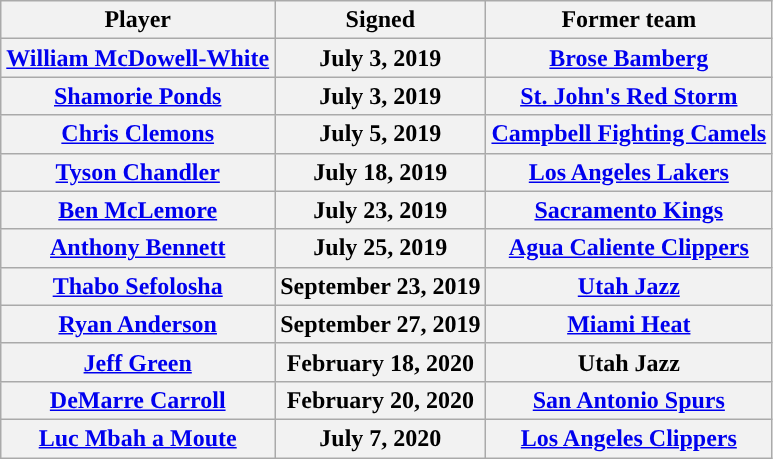<table class="wikitable sortable sortable" style="text-align: center">
<tr>
<th>Player</th>
<th>Signed</th>
<th>Former team</th>
</tr>
<tr>
<th><a href='#'>William McDowell-White</a></th>
<th>July 3, 2019</th>
<th> <a href='#'>Brose Bamberg</a></th>
</tr>
<tr>
<th><a href='#'>Shamorie Ponds</a></th>
<th>July 3, 2019</th>
<th><a href='#'>St. John's Red Storm</a></th>
</tr>
<tr>
<th><a href='#'>Chris Clemons</a></th>
<th>July 5, 2019</th>
<th><a href='#'>Campbell Fighting Camels</a></th>
</tr>
<tr>
<th><a href='#'>Tyson Chandler</a></th>
<th>July 18, 2019</th>
<th><a href='#'>Los Angeles Lakers</a></th>
</tr>
<tr>
<th><a href='#'>Ben McLemore</a></th>
<th>July 23, 2019</th>
<th><a href='#'>Sacramento Kings</a></th>
</tr>
<tr>
<th><a href='#'>Anthony Bennett</a></th>
<th>July 25, 2019</th>
<th><a href='#'>Agua Caliente Clippers</a></th>
</tr>
<tr>
<th><a href='#'>Thabo Sefolosha</a></th>
<th>September 23, 2019</th>
<th><a href='#'>Utah Jazz</a></th>
</tr>
<tr>
<th><a href='#'>Ryan Anderson</a></th>
<th>September 27, 2019</th>
<th><a href='#'>Miami Heat</a></th>
</tr>
<tr>
<th><a href='#'>Jeff Green</a></th>
<th>February 18, 2020</th>
<th>Utah Jazz</th>
</tr>
<tr>
<th><a href='#'>DeMarre Carroll</a></th>
<th>February 20, 2020</th>
<th><a href='#'>San Antonio Spurs</a></th>
</tr>
<tr>
<th><a href='#'>Luc Mbah a Moute</a></th>
<th>July 7, 2020</th>
<th><a href='#'>Los Angeles Clippers</a></th>
</tr>
</table>
